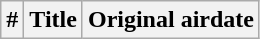<table class="wikitable plainrowheaders" style="display:inline-table;">
<tr>
<th>#</th>
<th>Title</th>
<th>Original airdate<br>




</th>
</tr>
</table>
